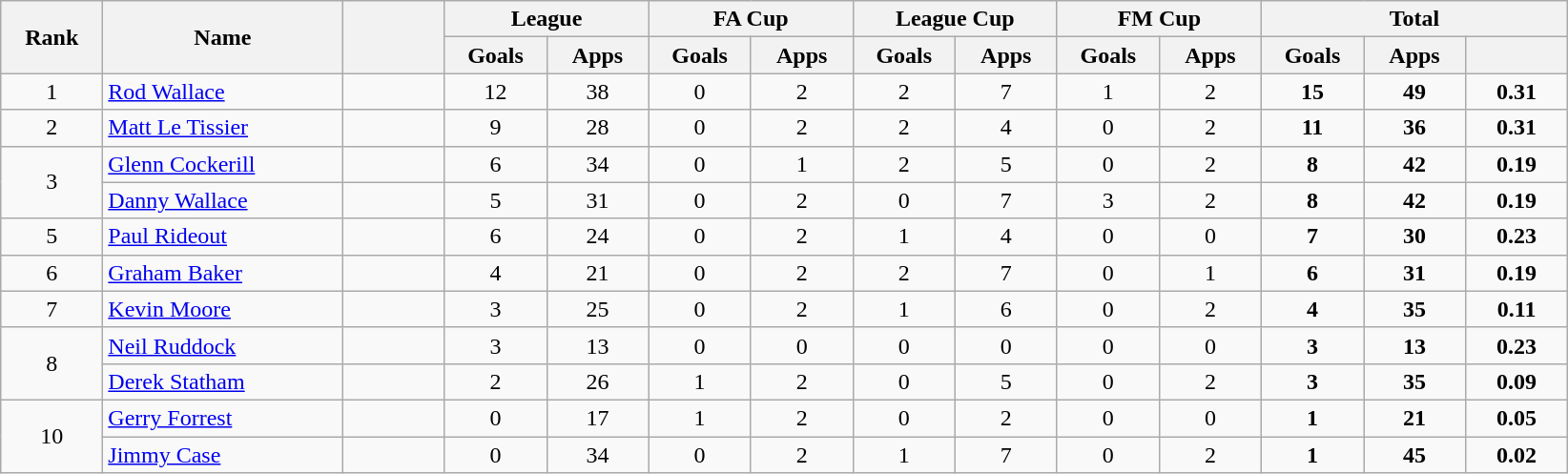<table class="wikitable plainrowheaders" style="text-align:center;">
<tr>
<th scope="col" rowspan="2" style="width:4em;">Rank</th>
<th scope="col" rowspan="2" style="width:10em;">Name</th>
<th scope="col" rowspan="2" style="width:4em;"></th>
<th scope="col" colspan="2">League</th>
<th scope="col" colspan="2">FA Cup</th>
<th scope="col" colspan="2">League Cup</th>
<th scope="col" colspan="2">FM Cup</th>
<th scope="col" colspan="3">Total</th>
</tr>
<tr>
<th scope="col" style="width:4em;">Goals</th>
<th scope="col" style="width:4em;">Apps</th>
<th scope="col" style="width:4em;">Goals</th>
<th scope="col" style="width:4em;">Apps</th>
<th scope="col" style="width:4em;">Goals</th>
<th scope="col" style="width:4em;">Apps</th>
<th scope="col" style="width:4em;">Goals</th>
<th scope="col" style="width:4em;">Apps</th>
<th scope="col" style="width:4em;">Goals</th>
<th scope="col" style="width:4em;">Apps</th>
<th scope="col" style="width:4em;"></th>
</tr>
<tr>
<td>1</td>
<td align="left"><a href='#'>Rod Wallace</a></td>
<td></td>
<td>12</td>
<td>38</td>
<td>0</td>
<td>2</td>
<td>2</td>
<td>7</td>
<td>1</td>
<td>2</td>
<td><strong>15</strong></td>
<td><strong>49</strong></td>
<td><strong>0.31</strong></td>
</tr>
<tr>
<td>2</td>
<td align="left"><a href='#'>Matt Le Tissier</a></td>
<td></td>
<td>9</td>
<td>28</td>
<td>0</td>
<td>2</td>
<td>2</td>
<td>4</td>
<td>0</td>
<td>2</td>
<td><strong>11</strong></td>
<td><strong>36</strong></td>
<td><strong>0.31</strong></td>
</tr>
<tr>
<td rowspan="2">3</td>
<td align="left"><a href='#'>Glenn Cockerill</a></td>
<td></td>
<td>6</td>
<td>34</td>
<td>0</td>
<td>1</td>
<td>2</td>
<td>5</td>
<td>0</td>
<td>2</td>
<td><strong>8</strong></td>
<td><strong>42</strong></td>
<td><strong>0.19</strong></td>
</tr>
<tr>
<td align="left"><a href='#'>Danny Wallace</a></td>
<td></td>
<td>5</td>
<td>31</td>
<td>0</td>
<td>2</td>
<td>0</td>
<td>7</td>
<td>3</td>
<td>2</td>
<td><strong>8</strong></td>
<td><strong>42</strong></td>
<td><strong>0.19</strong></td>
</tr>
<tr>
<td>5</td>
<td align="left"><a href='#'>Paul Rideout</a></td>
<td></td>
<td>6</td>
<td>24</td>
<td>0</td>
<td>2</td>
<td>1</td>
<td>4</td>
<td>0</td>
<td>0</td>
<td><strong>7</strong></td>
<td><strong>30</strong></td>
<td><strong>0.23</strong></td>
</tr>
<tr>
<td>6</td>
<td align="left"><a href='#'>Graham Baker</a></td>
<td></td>
<td>4</td>
<td>21</td>
<td>0</td>
<td>2</td>
<td>2</td>
<td>7</td>
<td>0</td>
<td>1</td>
<td><strong>6</strong></td>
<td><strong>31</strong></td>
<td><strong>0.19</strong></td>
</tr>
<tr>
<td>7</td>
<td align="left"><a href='#'>Kevin Moore</a></td>
<td></td>
<td>3</td>
<td>25</td>
<td>0</td>
<td>2</td>
<td>1</td>
<td>6</td>
<td>0</td>
<td>2</td>
<td><strong>4</strong></td>
<td><strong>35</strong></td>
<td><strong>0.11</strong></td>
</tr>
<tr>
<td rowspan="2">8</td>
<td align="left"><a href='#'>Neil Ruddock</a></td>
<td></td>
<td>3</td>
<td>13</td>
<td>0</td>
<td>0</td>
<td>0</td>
<td>0</td>
<td>0</td>
<td>0</td>
<td><strong>3</strong></td>
<td><strong>13</strong></td>
<td><strong>0.23</strong></td>
</tr>
<tr>
<td align="left"><a href='#'>Derek Statham</a></td>
<td></td>
<td>2</td>
<td>26</td>
<td>1</td>
<td>2</td>
<td>0</td>
<td>5</td>
<td>0</td>
<td>2</td>
<td><strong>3</strong></td>
<td><strong>35</strong></td>
<td><strong>0.09</strong></td>
</tr>
<tr>
<td rowspan="2">10</td>
<td align="left"><a href='#'>Gerry Forrest</a></td>
<td></td>
<td>0</td>
<td>17</td>
<td>1</td>
<td>2</td>
<td>0</td>
<td>2</td>
<td>0</td>
<td>0</td>
<td><strong>1</strong></td>
<td><strong>21</strong></td>
<td><strong>0.05</strong></td>
</tr>
<tr>
<td align="left"><a href='#'>Jimmy Case</a></td>
<td></td>
<td>0</td>
<td>34</td>
<td>0</td>
<td>2</td>
<td>1</td>
<td>7</td>
<td>0</td>
<td>2</td>
<td><strong>1</strong></td>
<td><strong>45</strong></td>
<td><strong>0.02</strong></td>
</tr>
</table>
